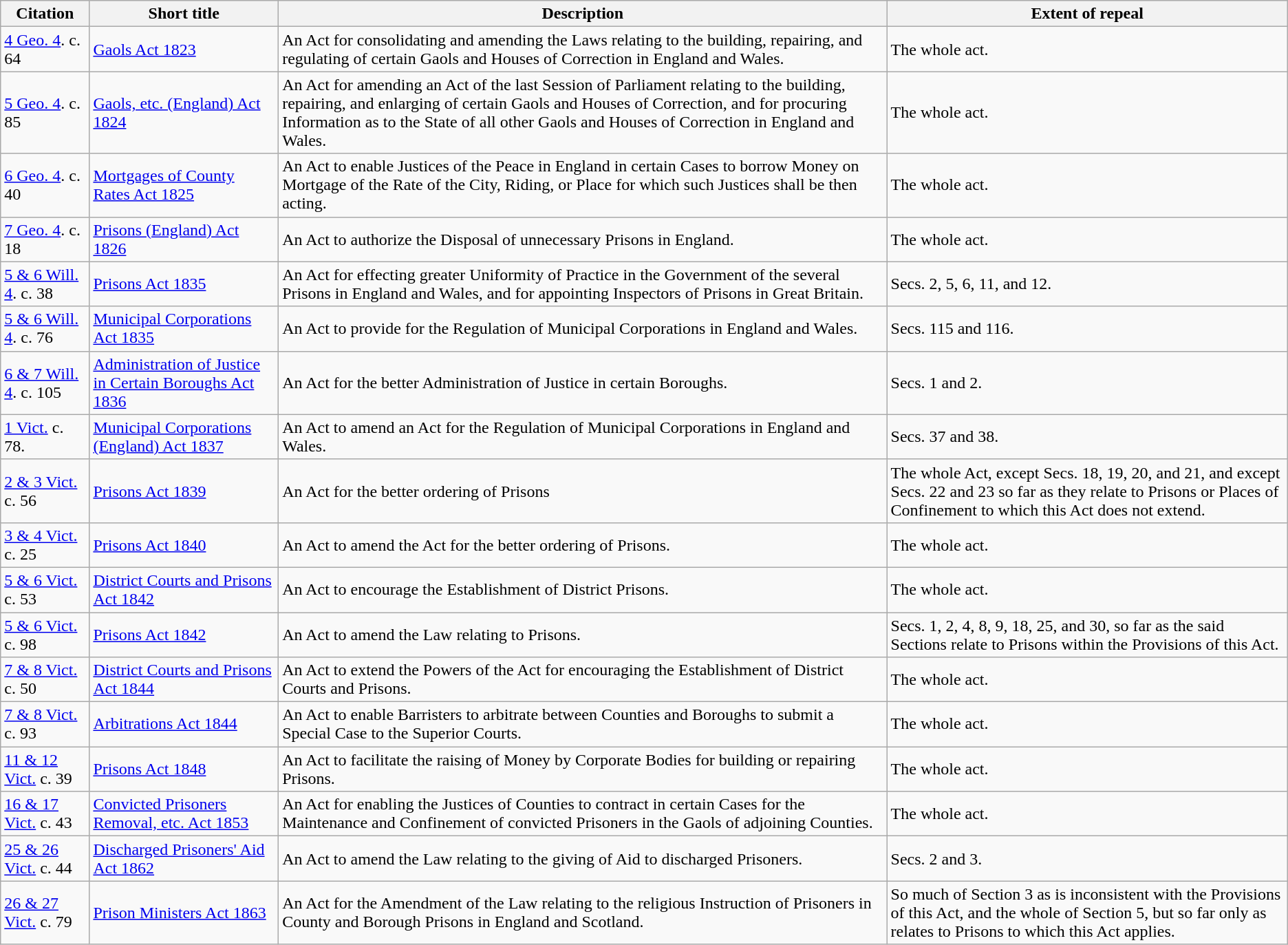<table class="wikitable">
<tr>
<th>Citation</th>
<th>Short title</th>
<th>Description</th>
<th>Extent of repeal</th>
</tr>
<tr>
<td><a href='#'>4 Geo. 4</a>. c. 64</td>
<td><a href='#'>Gaols Act 1823</a></td>
<td>An Act for consolidating and amending the Laws relating to the building, repairing, and regulating of certain Gaols and Houses of Correction in England and Wales.</td>
<td>The whole act.</td>
</tr>
<tr>
<td><a href='#'>5 Geo. 4</a>. c. 85</td>
<td><a href='#'>Gaols, etc. (England) Act 1824</a></td>
<td>An Act for amending an Act of the last Session of Parliament relating to the building, repairing, and enlarging of certain Gaols and Houses of Correction, and for procuring Information as to the State of all other Gaols and Houses of Correction in England and Wales.</td>
<td>The whole act.</td>
</tr>
<tr>
<td><a href='#'>6 Geo. 4</a>. c. 40</td>
<td><a href='#'>Mortgages of County Rates Act 1825</a></td>
<td>An Act to enable Justices of the Peace in England in certain Cases to borrow Money on Mortgage of the Rate of the City, Riding, or Place for which such Justices shall be then acting.</td>
<td>The whole act.</td>
</tr>
<tr>
<td><a href='#'>7 Geo. 4</a>. c. 18</td>
<td><a href='#'>Prisons (England) Act 1826</a></td>
<td>An Act to authorize the Disposal of unnecessary Prisons in England.</td>
<td>The whole act.</td>
</tr>
<tr>
<td><a href='#'>5 & 6 Will. 4</a>. c. 38</td>
<td><a href='#'>Prisons Act 1835</a></td>
<td>An Act for effecting greater Uniformity of Practice in the Government of the several Prisons in England and Wales, and for appointing Inspectors of Prisons in Great Britain.</td>
<td>Secs. 2, 5, 6, 11, and 12.</td>
</tr>
<tr>
<td><a href='#'>5 & 6 Will. 4</a>. c. 76</td>
<td><a href='#'>Municipal Corporations Act 1835</a></td>
<td>An Act to provide for the Regulation of Municipal Corporations in England and Wales.</td>
<td>Secs. 115 and 116.</td>
</tr>
<tr>
<td><a href='#'>6 & 7 Will. 4</a>. c. 105</td>
<td><a href='#'>Administration of Justice in Certain Boroughs Act 1836</a></td>
<td>An Act for the better Administration of Justice in certain Boroughs.</td>
<td>Secs. 1 and 2.</td>
</tr>
<tr>
<td><a href='#'>1 Vict.</a> c. 78.</td>
<td><a href='#'>Municipal Corporations (England) Act 1837</a></td>
<td>An Act to amend an Act for the Regulation of Municipal Corporations in England and Wales.</td>
<td>Secs. 37 and 38.</td>
</tr>
<tr>
<td><a href='#'>2 & 3 Vict.</a> c. 56</td>
<td><a href='#'>Prisons Act 1839</a></td>
<td>An Act for the better ordering of Prisons</td>
<td>The whole Act, except Secs. 18, 19, 20, and 21, and except Secs. 22 and 23 so far as they relate to Prisons or Places of Confinement to which this Act does not extend.</td>
</tr>
<tr>
<td><a href='#'>3 & 4 Vict.</a> c. 25</td>
<td><a href='#'>Prisons Act 1840</a></td>
<td>An Act to amend the Act for the better ordering of Prisons.</td>
<td>The whole act.</td>
</tr>
<tr>
<td><a href='#'>5 & 6 Vict.</a> c. 53</td>
<td><a href='#'>District Courts and Prisons Act 1842</a></td>
<td>An Act to encourage the Establishment of District Prisons.</td>
<td>The whole act.</td>
</tr>
<tr>
<td><a href='#'>5 & 6 Vict.</a> c. 98</td>
<td><a href='#'>Prisons Act 1842</a></td>
<td>An Act to amend the Law relating to Prisons.</td>
<td>Secs. 1, 2, 4, 8, 9, 18, 25, and 30, so far as the said Sections relate to Prisons within the Provisions of this Act.</td>
</tr>
<tr>
<td><a href='#'>7 & 8 Vict.</a> c. 50</td>
<td><a href='#'>District Courts and Prisons Act 1844</a></td>
<td>An Act to extend the Powers of the Act for encouraging the Establishment of District Courts and Prisons.</td>
<td>The whole act.</td>
</tr>
<tr>
<td><a href='#'>7 & 8 Vict.</a> c. 93</td>
<td><a href='#'>Arbitrations Act 1844</a></td>
<td>An Act to enable Barristers to arbitrate between Counties and Boroughs to submit a Special Case to the Superior Courts.</td>
<td>The whole act.</td>
</tr>
<tr>
<td><a href='#'>11 & 12 Vict.</a> c. 39</td>
<td><a href='#'>Prisons Act 1848</a></td>
<td>An Act to facilitate the raising of Money by Corporate Bodies for building or repairing Prisons.</td>
<td>The whole act.</td>
</tr>
<tr>
<td><a href='#'>16 & 17 Vict.</a> c. 43</td>
<td><a href='#'>Convicted Prisoners Removal, etc. Act 1853</a></td>
<td>An Act for enabling the Justices of Counties to contract in certain Cases for the Maintenance and Confinement of convicted Prisoners in the Gaols of adjoining Counties.</td>
<td>The whole act.</td>
</tr>
<tr>
<td><a href='#'>25 & 26 Vict.</a> c. 44</td>
<td><a href='#'>Discharged Prisoners' Aid Act 1862</a></td>
<td>An Act to amend the Law relating to the giving of Aid to discharged Prisoners.</td>
<td>Secs. 2 and 3.</td>
</tr>
<tr>
<td><a href='#'>26 & 27 Vict.</a> c. 79</td>
<td><a href='#'>Prison Ministers Act 1863</a></td>
<td>An Act for the Amendment of the Law relating to the religious Instruction of Prisoners in County and Borough Prisons in England and Scotland.</td>
<td>So much of Section 3 as is inconsistent with the Provisions of this Act, and the whole of Section 5, but so far only as relates to Prisons to which this Act applies.</td>
</tr>
</table>
